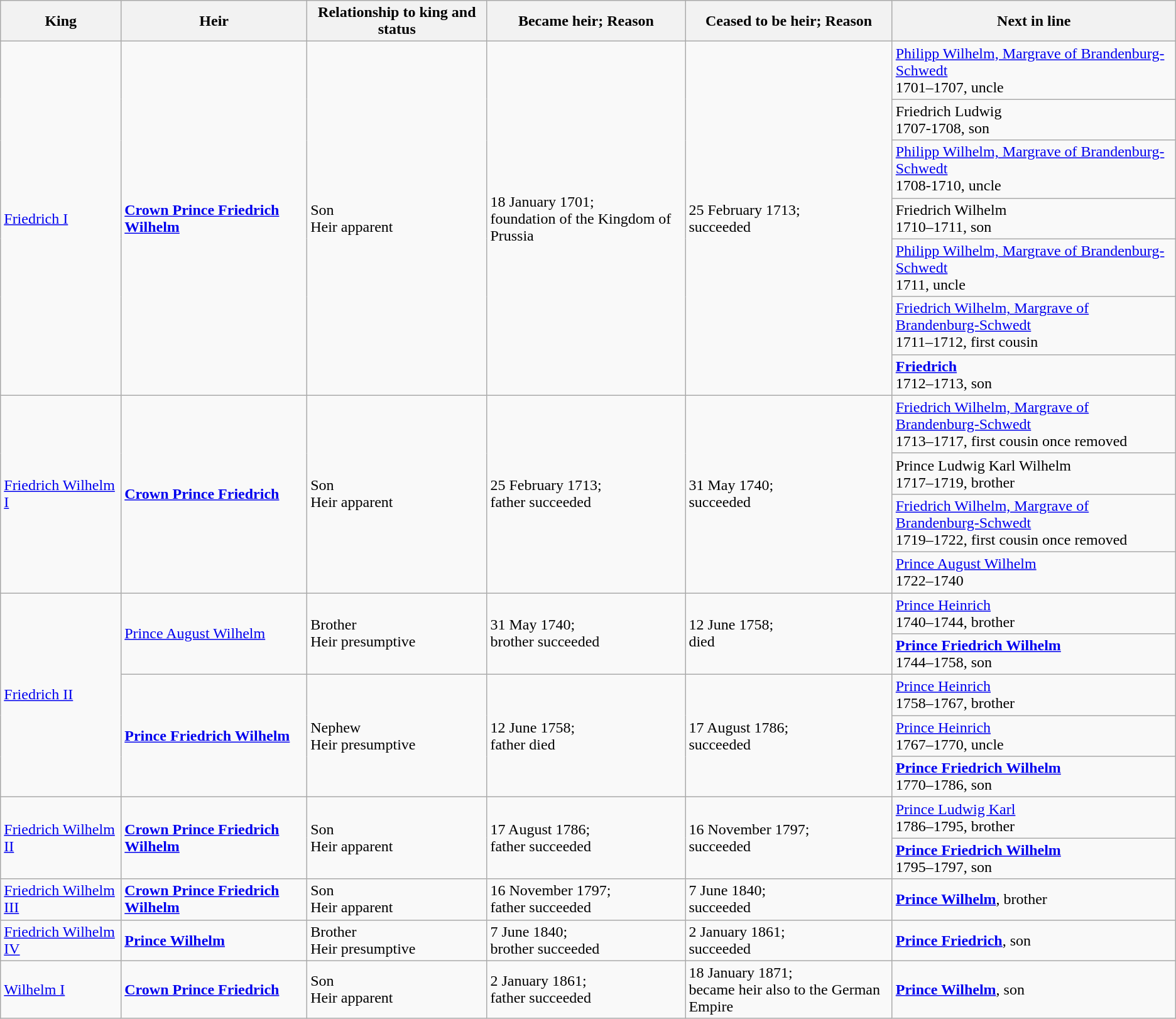<table class="wikitable">
<tr>
<th>King</th>
<th>Heir</th>
<th>Relationship to king and status</th>
<th>Became heir; Reason</th>
<th>Ceased to be heir; Reason</th>
<th>Next in line</th>
</tr>
<tr>
<td rowspan=7><a href='#'>Friedrich I</a></td>
<td rowspan=7><strong><a href='#'>Crown Prince Friedrich Wilhelm</a></strong></td>
<td rowspan=7>Son<br>Heir apparent</td>
<td rowspan=7>18 January 1701;<br>foundation of the Kingdom of Prussia</td>
<td rowspan=7>25 February 1713;<br>succeeded</td>
<td><a href='#'>Philipp Wilhelm, Margrave of Brandenburg-Schwedt</a><br>1701–1707, uncle</td>
</tr>
<tr>
<td>Friedrich Ludwig<br>1707-1708, son</td>
</tr>
<tr>
<td><a href='#'>Philipp Wilhelm, Margrave of Brandenburg-Schwedt</a> <br>1708-1710, uncle</td>
</tr>
<tr>
<td>Friedrich Wilhelm<br>1710–1711, son</td>
</tr>
<tr>
<td><a href='#'>Philipp Wilhelm, Margrave of Brandenburg-Schwedt</a><br>1711, uncle</td>
</tr>
<tr>
<td><a href='#'>Friedrich Wilhelm, Margrave of Brandenburg-Schwedt</a><br>1711–1712, first cousin</td>
</tr>
<tr>
<td><strong><a href='#'>Friedrich</a></strong><br>1712–1713, son</td>
</tr>
<tr>
<td rowspan=4><a href='#'>Friedrich Wilhelm I</a></td>
<td rowspan=4><strong><a href='#'>Crown Prince Friedrich</a></strong></td>
<td rowspan=4>Son<br>Heir apparent</td>
<td rowspan=4>25 February 1713;<br>father succeeded</td>
<td rowspan=4>31 May 1740;<br>succeeded</td>
<td><a href='#'>Friedrich Wilhelm, Margrave of Brandenburg-Schwedt</a><br>1713–1717, first cousin once removed</td>
</tr>
<tr>
<td>Prince Ludwig Karl Wilhelm<br>1717–1719, brother</td>
</tr>
<tr>
<td><a href='#'>Friedrich Wilhelm, Margrave of Brandenburg-Schwedt</a><br>1719–1722, first cousin once removed</td>
</tr>
<tr>
<td><a href='#'>Prince August Wilhelm</a><br>1722–1740</td>
</tr>
<tr>
<td rowspan=5><a href='#'>Friedrich II</a></td>
<td rowspan=2><a href='#'>Prince August Wilhelm</a></td>
<td rowspan=2>Brother<br>Heir presumptive</td>
<td rowspan=2>31 May 1740;<br>brother succeeded</td>
<td rowspan=2>12 June 1758;<br>died</td>
<td><a href='#'>Prince Heinrich</a><br>1740–1744, brother</td>
</tr>
<tr>
<td><strong><a href='#'>Prince Friedrich Wilhelm</a></strong><br>1744–1758, son</td>
</tr>
<tr>
<td rowspan=3><strong><a href='#'>Prince Friedrich Wilhelm</a></strong></td>
<td rowspan=3>Nephew<br>Heir presumptive</td>
<td rowspan=3>12 June 1758;<br>father died</td>
<td rowspan=3>17 August 1786;<br>succeeded</td>
<td><a href='#'>Prince Heinrich</a><br>1758–1767, brother</td>
</tr>
<tr>
<td><a href='#'>Prince Heinrich</a><br>1767–1770, uncle</td>
</tr>
<tr>
<td><strong><a href='#'>Prince Friedrich Wilhelm</a></strong><br>1770–1786, son</td>
</tr>
<tr>
<td rowspan=2><a href='#'>Friedrich Wilhelm II</a></td>
<td rowspan=2><strong><a href='#'>Crown Prince Friedrich Wilhelm</a></strong></td>
<td rowspan=2>Son<br>Heir apparent</td>
<td rowspan=2>17 August 1786;<br>father succeeded</td>
<td rowspan=2>16 November 1797;<br>succeeded</td>
<td><a href='#'>Prince Ludwig Karl</a><br>1786–1795, brother</td>
</tr>
<tr>
<td><strong><a href='#'>Prince Friedrich Wilhelm</a></strong><br>1795–1797, son</td>
</tr>
<tr>
<td><a href='#'>Friedrich Wilhelm III</a></td>
<td><strong><a href='#'>Crown Prince Friedrich Wilhelm</a></strong></td>
<td>Son<br>Heir apparent</td>
<td>16 November 1797;<br>father succeeded</td>
<td>7 June 1840;<br>succeeded</td>
<td><strong><a href='#'>Prince Wilhelm</a></strong>, brother</td>
</tr>
<tr>
<td><a href='#'>Friedrich Wilhelm IV</a></td>
<td><strong><a href='#'>Prince Wilhelm</a></strong></td>
<td>Brother<br>Heir presumptive</td>
<td>7 June 1840;<br>brother succeeded</td>
<td>2 January 1861;<br>succeeded</td>
<td><strong><a href='#'>Prince Friedrich</a></strong>, son</td>
</tr>
<tr>
<td><a href='#'>Wilhelm I</a></td>
<td><strong><a href='#'>Crown Prince Friedrich</a></strong></td>
<td>Son<br>Heir apparent</td>
<td>2 January 1861;<br>father succeeded</td>
<td>18 January 1871;<br>became heir also to the German Empire</td>
<td><strong><a href='#'>Prince Wilhelm</a></strong>, son</td>
</tr>
</table>
